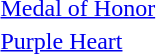<table>
<tr>
<td></td>
<td><a href='#'>Medal of Honor</a></td>
</tr>
<tr>
<td></td>
<td><a href='#'>Purple Heart</a></td>
</tr>
</table>
